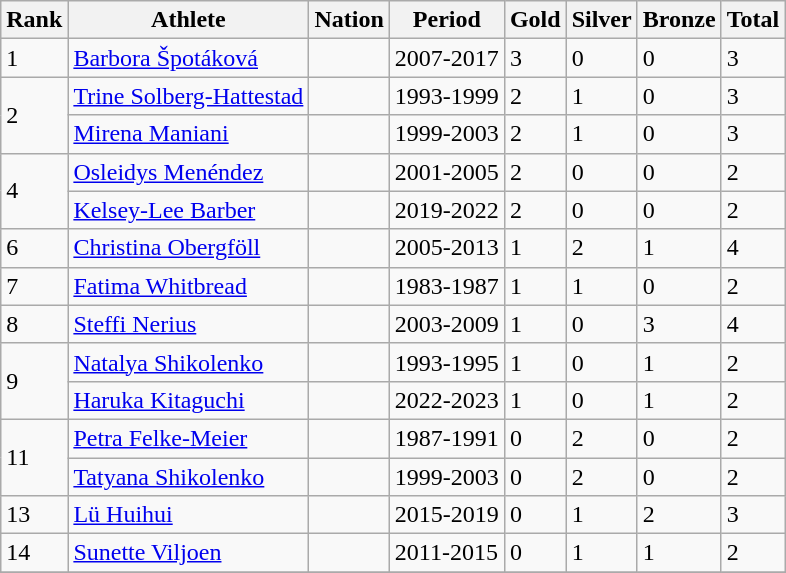<table class="wikitable sortable" align="center">
<tr>
<th class="unsortable">Rank</th>
<th>Athlete</th>
<th>Nation</th>
<th>Period</th>
<th>Gold</th>
<th>Silver</th>
<th>Bronze</th>
<th>Total</th>
</tr>
<tr>
<td>1</td>
<td align="left"><a href='#'>Barbora Špotáková</a></td>
<td align="left"></td>
<td>2007-2017</td>
<td>3</td>
<td>0</td>
<td>0</td>
<td>3</td>
</tr>
<tr>
<td rowspan="2">2</td>
<td align="left"><a href='#'>Trine Solberg-Hattestad</a></td>
<td align="left"></td>
<td>1993-1999</td>
<td>2</td>
<td>1</td>
<td>0</td>
<td>3</td>
</tr>
<tr>
<td align="left"><a href='#'>Mirena Maniani</a></td>
<td align="left"></td>
<td>1999-2003</td>
<td>2</td>
<td>1</td>
<td>0</td>
<td>3</td>
</tr>
<tr>
<td rowspan="2">4</td>
<td align="left"><a href='#'>Osleidys Menéndez</a></td>
<td align="left"></td>
<td>2001-2005</td>
<td>2</td>
<td>0</td>
<td>0</td>
<td>2</td>
</tr>
<tr>
<td align="left"><a href='#'>Kelsey-Lee Barber</a></td>
<td align="left"></td>
<td>2019-2022</td>
<td>2</td>
<td>0</td>
<td>0</td>
<td>2</td>
</tr>
<tr>
<td>6</td>
<td align="left"><a href='#'>Christina Obergföll</a></td>
<td align="left"></td>
<td>2005-2013</td>
<td>1</td>
<td>2</td>
<td>1</td>
<td>4</td>
</tr>
<tr>
<td>7</td>
<td align="left"><a href='#'>Fatima Whitbread</a></td>
<td align="left"></td>
<td>1983-1987</td>
<td>1</td>
<td>1</td>
<td>0</td>
<td>2</td>
</tr>
<tr>
<td>8</td>
<td><a href='#'>Steffi Nerius</a></td>
<td></td>
<td>2003-2009</td>
<td>1</td>
<td>0</td>
<td>3</td>
<td>4</td>
</tr>
<tr>
<td rowspan="2">9</td>
<td align="left"><a href='#'>Natalya Shikolenko</a></td>
<td align="left"></td>
<td>1993-1995</td>
<td>1</td>
<td>0</td>
<td>1</td>
<td>2</td>
</tr>
<tr>
<td align="left"><a href='#'>Haruka Kitaguchi</a></td>
<td align="left"></td>
<td>2022-2023</td>
<td>1</td>
<td>0</td>
<td>1</td>
<td>2</td>
</tr>
<tr>
<td rowspan="2">11</td>
<td align="left"><a href='#'>Petra Felke-Meier</a></td>
<td align="left"><br></td>
<td>1987-1991</td>
<td>0</td>
<td>2</td>
<td>0</td>
<td>2</td>
</tr>
<tr>
<td align="left"><a href='#'>Tatyana Shikolenko</a></td>
<td align="left"></td>
<td>1999-2003</td>
<td>0</td>
<td>2</td>
<td>0</td>
<td>2</td>
</tr>
<tr>
<td>13</td>
<td align="left"><a href='#'>Lü Huihui</a></td>
<td align="left"></td>
<td>2015-2019</td>
<td>0</td>
<td>1</td>
<td>2</td>
<td>3</td>
</tr>
<tr>
<td>14</td>
<td align="left"><a href='#'>Sunette Viljoen</a></td>
<td align="left"></td>
<td>2011-2015</td>
<td>0</td>
<td>1</td>
<td>1</td>
<td>2</td>
</tr>
<tr>
</tr>
</table>
